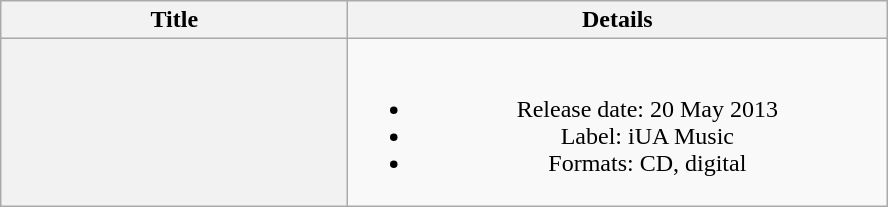<table class="wikitable plainrowheaders" style="text-align:center;">
<tr>
<th style="width:14em;">Title</th>
<th style="width:22em;">Details</th>
</tr>
<tr>
<th scope="row"><em></em></th>
<td><br><ul><li>Release date: 20 May 2013</li><li>Label: iUA Music</li><li>Formats: CD, digital</li></ul></td>
</tr>
</table>
